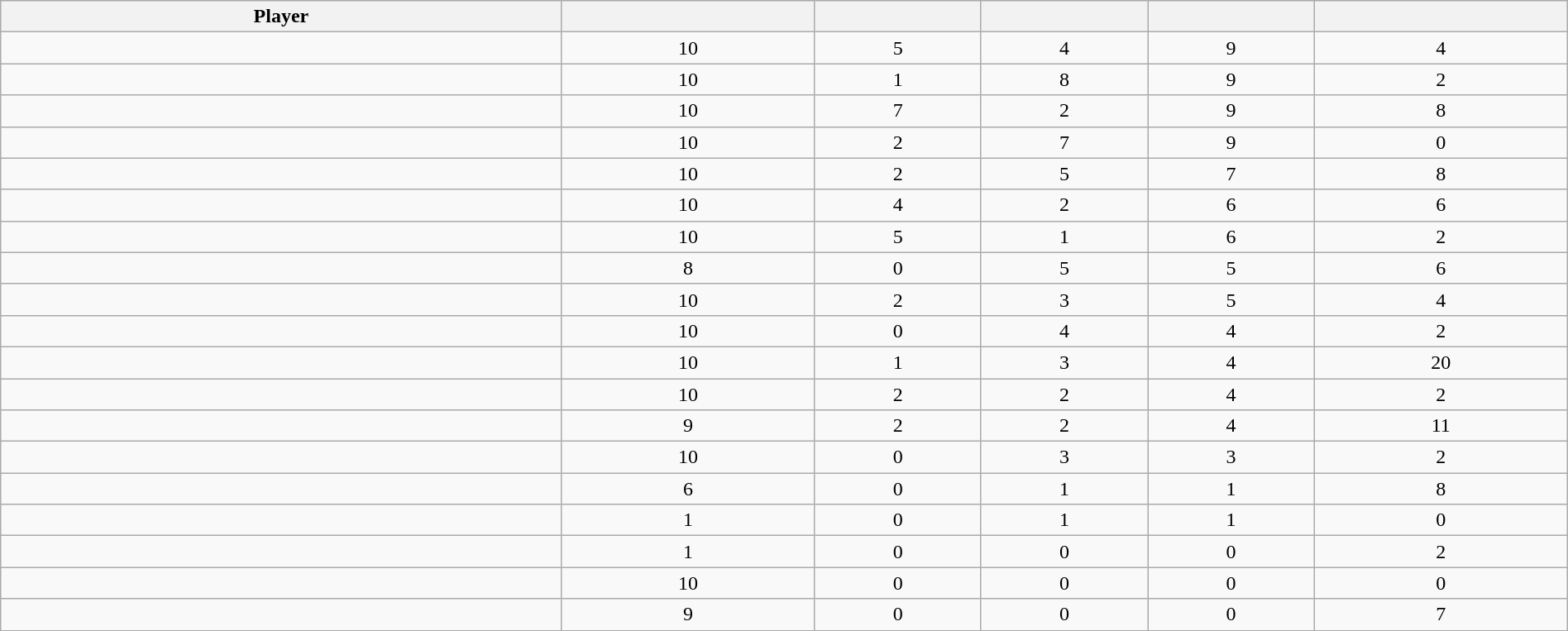<table class="wikitable sortable" style="width:100%;">
<tr align=center>
<th>Player</th>
<th></th>
<th></th>
<th></th>
<th></th>
<th></th>
</tr>
<tr align=center>
<td></td>
<td>10</td>
<td>5</td>
<td>4</td>
<td>9</td>
<td>4</td>
</tr>
<tr align=center>
<td></td>
<td>10</td>
<td>1</td>
<td>8</td>
<td>9</td>
<td>2</td>
</tr>
<tr align=center>
<td></td>
<td>10</td>
<td>7</td>
<td>2</td>
<td>9</td>
<td>8</td>
</tr>
<tr align=center>
<td></td>
<td>10</td>
<td>2</td>
<td>7</td>
<td>9</td>
<td>0</td>
</tr>
<tr align=center>
<td></td>
<td>10</td>
<td>2</td>
<td>5</td>
<td>7</td>
<td>8</td>
</tr>
<tr align=center>
<td></td>
<td>10</td>
<td>4</td>
<td>2</td>
<td>6</td>
<td>6</td>
</tr>
<tr align=center>
<td></td>
<td>10</td>
<td>5</td>
<td>1</td>
<td>6</td>
<td>2</td>
</tr>
<tr align=center>
<td></td>
<td>8</td>
<td>0</td>
<td>5</td>
<td>5</td>
<td>6</td>
</tr>
<tr align=center>
<td></td>
<td>10</td>
<td>2</td>
<td>3</td>
<td>5</td>
<td>4</td>
</tr>
<tr align=center>
<td></td>
<td>10</td>
<td>0</td>
<td>4</td>
<td>4</td>
<td>2</td>
</tr>
<tr align=center>
<td></td>
<td>10</td>
<td>1</td>
<td>3</td>
<td>4</td>
<td>20</td>
</tr>
<tr align=center>
<td></td>
<td>10</td>
<td>2</td>
<td>2</td>
<td>4</td>
<td>2</td>
</tr>
<tr align=center>
<td></td>
<td>9</td>
<td>2</td>
<td>2</td>
<td>4</td>
<td>11</td>
</tr>
<tr align=center>
<td></td>
<td>10</td>
<td>0</td>
<td>3</td>
<td>3</td>
<td>2</td>
</tr>
<tr align=center>
<td></td>
<td>6</td>
<td>0</td>
<td>1</td>
<td>1</td>
<td>8</td>
</tr>
<tr align=center>
<td></td>
<td>1</td>
<td>0</td>
<td>1</td>
<td>1</td>
<td>0</td>
</tr>
<tr align=center>
<td></td>
<td>1</td>
<td>0</td>
<td>0</td>
<td>0</td>
<td>2</td>
</tr>
<tr align=center>
<td></td>
<td>10</td>
<td>0</td>
<td>0</td>
<td>0</td>
<td>0</td>
</tr>
<tr align=center>
<td></td>
<td>9</td>
<td>0</td>
<td>0</td>
<td>0</td>
<td>7</td>
</tr>
</table>
